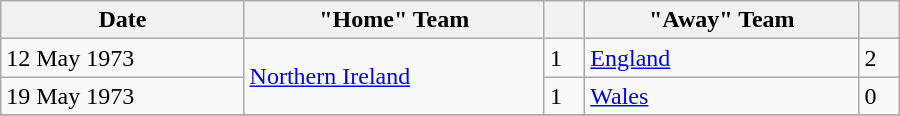<table width="600" class="wikitable sortable">
<tr>
<th>Date</th>
<th>"Home" Team</th>
<th></th>
<th>"Away" Team</th>
<th></th>
</tr>
<tr>
<td>12 May 1973</td>
<td rowspan="2"><a href='#'>Northern Ireland</a></td>
<td>1</td>
<td><a href='#'>England</a></td>
<td>2</td>
</tr>
<tr>
<td>19 May 1973</td>
<td>1</td>
<td><a href='#'>Wales</a></td>
<td>0</td>
</tr>
<tr>
</tr>
</table>
